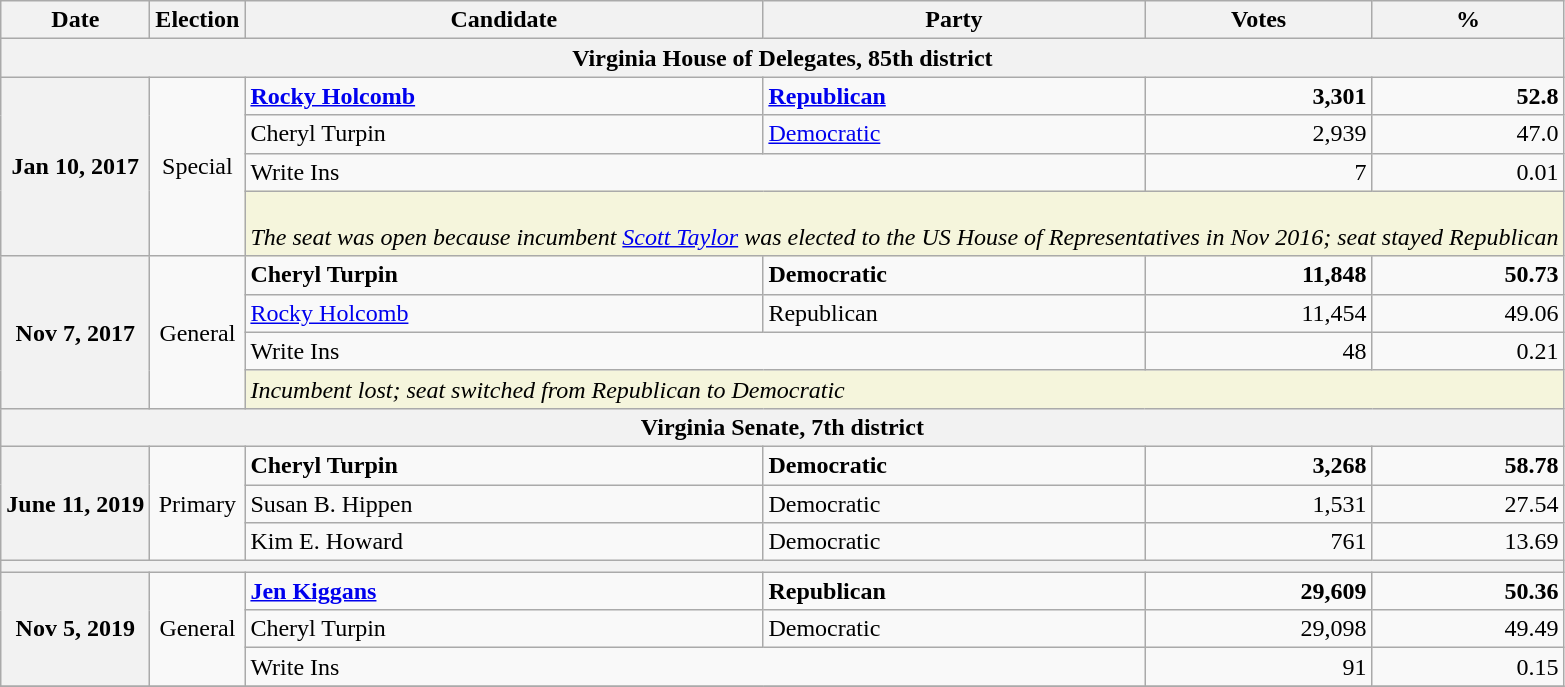<table class="wikitable">
<tr>
<th>Date</th>
<th>Election</th>
<th>Candidate</th>
<th>Party</th>
<th>Votes</th>
<th>%</th>
</tr>
<tr>
<th colspan="6">Virginia House of Delegates, 85th district</th>
</tr>
<tr>
<th rowspan="4">Jan 10, 2017</th>
<td rowspan="4" align="center">Special</td>
<td><strong><a href='#'>Rocky Holcomb</a></strong></td>
<td><strong><a href='#'>Republican</a></strong></td>
<td align="right"><strong>3,301</strong></td>
<td align="right"><strong>52.8</strong></td>
</tr>
<tr>
<td>Cheryl Turpin</td>
<td><a href='#'>Democratic</a></td>
<td align="right">2,939</td>
<td align="right">47.0</td>
</tr>
<tr>
<td colspan="2">Write Ins</td>
<td align="right">7</td>
<td align="right">0.01</td>
</tr>
<tr>
<td colspan="4" style="background:Beige"><br><em>The seat was open because incumbent <a href='#'>Scott Taylor</a> was elected to the US House of Representatives in Nov 2016; seat stayed Republican</em></td>
</tr>
<tr>
<th rowspan="4">Nov 7, 2017</th>
<td rowspan="4" align="center">General</td>
<td><strong>Cheryl Turpin</strong></td>
<td><strong>Democratic</strong></td>
<td align="right"><strong>11,848</strong></td>
<td align="right"><strong>50.73</strong></td>
</tr>
<tr>
<td><a href='#'>Rocky Holcomb</a></td>
<td>Republican</td>
<td align="right">11,454</td>
<td align="right">49.06</td>
</tr>
<tr>
<td colspan="2">Write Ins</td>
<td align="right">48</td>
<td align="right">0.21</td>
</tr>
<tr>
<td colspan="4" style="background:Beige"><em>Incumbent lost; seat switched from Republican to Democratic</em></td>
</tr>
<tr>
<th colspan="6">Virginia Senate, 7th district</th>
</tr>
<tr>
<th rowspan="3">June 11, 2019</th>
<td rowspan="3" align="center">Primary</td>
<td><strong>Cheryl Turpin</strong></td>
<td><strong>Democratic</strong></td>
<td align="right"><strong>3,268</strong></td>
<td align="right"><strong>58.78</strong></td>
</tr>
<tr>
<td>Susan B. Hippen</td>
<td>Democratic</td>
<td align="right">1,531</td>
<td align="right">27.54</td>
</tr>
<tr>
<td>Kim E. Howard</td>
<td>Democratic</td>
<td align="right">761</td>
<td align="right">13.69</td>
</tr>
<tr>
<th colspan="7"></th>
</tr>
<tr>
<th rowspan="3">Nov 5, 2019</th>
<td rowspan="3" align="center">General</td>
<td><strong><a href='#'>Jen Kiggans</a></strong></td>
<td><strong>Republican</strong></td>
<td align="right"><strong>29,609</strong></td>
<td align="right"><strong>50.36</strong></td>
</tr>
<tr>
<td>Cheryl Turpin</td>
<td>Democratic</td>
<td align="right">29,098</td>
<td align="right">49.49</td>
</tr>
<tr>
<td colspan="2">Write Ins</td>
<td align="right">91</td>
<td align="right">0.15</td>
</tr>
<tr>
</tr>
</table>
